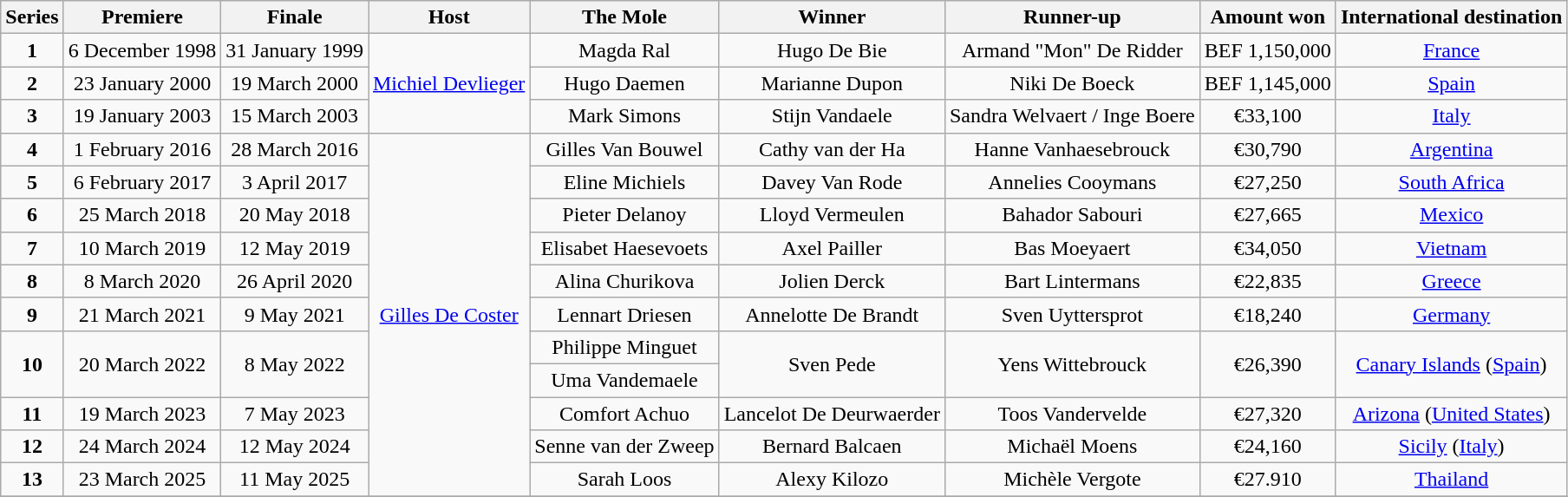<table class="wikitable" style="text-align:center;">
<tr>
<th>Series</th>
<th>Premiere</th>
<th>Finale</th>
<th>Host</th>
<th>The Mole</th>
<th>Winner</th>
<th>Runner-up</th>
<th>Amount won</th>
<th>International destination</th>
</tr>
<tr>
<td><strong>1</strong></td>
<td>6 December 1998</td>
<td>31 January 1999</td>
<td rowspan="3"><a href='#'>Michiel Devlieger</a></td>
<td>Magda Ral</td>
<td>Hugo De Bie</td>
<td>Armand "Mon" De Ridder</td>
<td>BEF 1,150,000</td>
<td><a href='#'>France</a></td>
</tr>
<tr>
<td><strong>2</strong></td>
<td>23 January 2000</td>
<td>19 March 2000</td>
<td>Hugo Daemen</td>
<td>Marianne Dupon</td>
<td>Niki De Boeck</td>
<td>BEF 1,145,000</td>
<td><a href='#'>Spain</a></td>
</tr>
<tr>
<td><strong>3</strong></td>
<td>19 January 2003</td>
<td>15 March 2003</td>
<td>Mark Simons</td>
<td>Stijn Vandaele</td>
<td>Sandra Welvaert / Inge Boere</td>
<td>€33,100</td>
<td><a href='#'>Italy</a></td>
</tr>
<tr>
<td><strong>4</strong></td>
<td>1 February 2016</td>
<td>28 March 2016</td>
<td rowspan="11"><a href='#'>Gilles De Coster</a></td>
<td>Gilles Van Bouwel</td>
<td>Cathy van der Ha</td>
<td>Hanne Vanhaesebrouck</td>
<td>€30,790</td>
<td><a href='#'>Argentina</a></td>
</tr>
<tr>
<td><strong>5</strong></td>
<td>6 February 2017</td>
<td>3 April 2017</td>
<td>Eline Michiels</td>
<td>Davey Van Rode</td>
<td>Annelies Cooymans</td>
<td>€27,250</td>
<td><a href='#'>South Africa</a></td>
</tr>
<tr>
<td><strong>6</strong></td>
<td>25 March 2018</td>
<td>20 May 2018</td>
<td>Pieter Delanoy</td>
<td>Lloyd Vermeulen</td>
<td>Bahador Sabouri</td>
<td>€27,665</td>
<td><a href='#'>Mexico</a></td>
</tr>
<tr>
<td><strong>7</strong></td>
<td>10 March 2019</td>
<td>12 May 2019</td>
<td>Elisabet Haesevoets</td>
<td>Axel Pailler</td>
<td>Bas Moeyaert</td>
<td>€34,050</td>
<td><a href='#'>Vietnam</a></td>
</tr>
<tr>
<td><strong>8</strong></td>
<td>8 March 2020</td>
<td>26 April 2020</td>
<td>Alina Churikova</td>
<td>Jolien Derck</td>
<td>Bart Lintermans</td>
<td>€22,835</td>
<td><a href='#'>Greece</a></td>
</tr>
<tr>
<td><strong>9</strong></td>
<td>21 March 2021</td>
<td>9 May 2021</td>
<td>Lennart Driesen</td>
<td>Annelotte De Brandt</td>
<td>Sven Uyttersprot</td>
<td>€18,240</td>
<td><a href='#'>Germany</a></td>
</tr>
<tr>
<td rowspan="2"><strong>10</strong></td>
<td rowspan="2">20 March 2022</td>
<td rowspan="2">8 May 2022</td>
<td>Philippe Minguet</td>
<td rowspan="2">Sven Pede</td>
<td rowspan="2">Yens Wittebrouck</td>
<td rowspan="2">€26,390</td>
<td rowspan="2"><a href='#'>Canary Islands</a> (<a href='#'>Spain</a>)</td>
</tr>
<tr>
<td>Uma Vandemaele</td>
</tr>
<tr>
<td><strong>11</strong></td>
<td>19 March 2023</td>
<td>7 May 2023</td>
<td>Comfort Achuo</td>
<td>Lancelot De Deurwaerder</td>
<td>Toos Vandervelde</td>
<td>€27,320</td>
<td><a href='#'>Arizona</a> (<a href='#'>United States</a>)</td>
</tr>
<tr>
<td><strong>12</strong></td>
<td>24 March 2024</td>
<td>12 May 2024</td>
<td>Senne van der Zweep</td>
<td>Bernard Balcaen</td>
<td>Michaël Moens</td>
<td>€24,160</td>
<td><a href='#'>Sicily</a> (<a href='#'>Italy</a>)</td>
</tr>
<tr>
<td><strong>13</strong></td>
<td>23 March 2025</td>
<td>11 May 2025</td>
<td>Sarah Loos</td>
<td>Alexy Kilozo</td>
<td>Michèle Vergote</td>
<td>€27.910</td>
<td><a href='#'>Thailand</a></td>
</tr>
<tr>
</tr>
</table>
